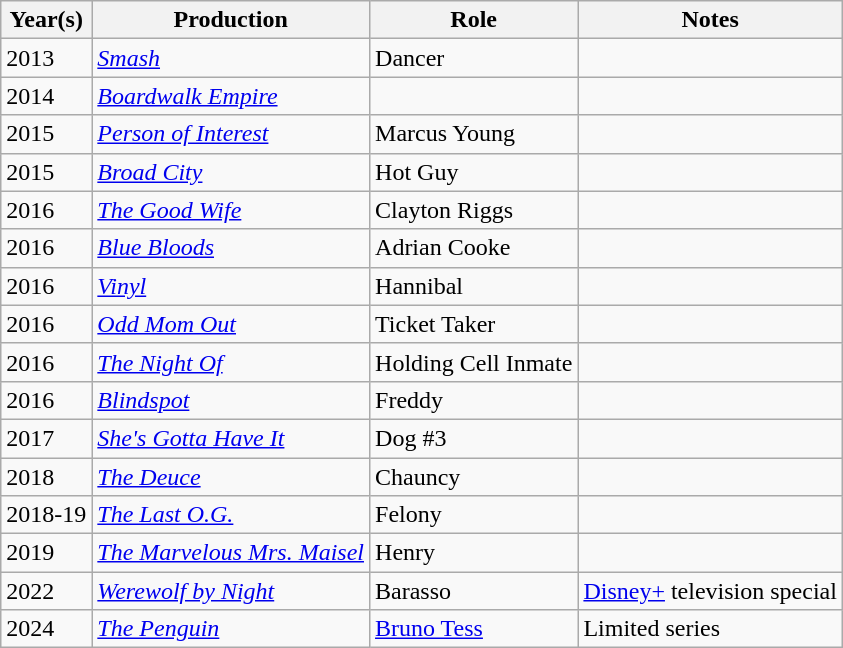<table class="wikitable sortable">
<tr>
<th>Year(s)</th>
<th>Production</th>
<th>Role</th>
<th class="unsortable">Notes</th>
</tr>
<tr>
<td>2013</td>
<td><em><a href='#'>Smash</a></em></td>
<td>Dancer</td>
<td></td>
</tr>
<tr>
<td>2014</td>
<td><em><a href='#'>Boardwalk Empire</a></em></td>
<td></td>
<td></td>
</tr>
<tr>
<td>2015</td>
<td><em><a href='#'>Person of Interest</a></em></td>
<td>Marcus Young</td>
<td></td>
</tr>
<tr>
<td>2015</td>
<td><em><a href='#'>Broad City</a></em></td>
<td>Hot Guy</td>
<td></td>
</tr>
<tr>
<td>2016</td>
<td><em><a href='#'>The Good Wife</a></em></td>
<td>Clayton Riggs</td>
<td></td>
</tr>
<tr>
<td>2016</td>
<td><em><a href='#'>Blue Bloods</a></em></td>
<td>Adrian Cooke</td>
<td></td>
</tr>
<tr>
<td>2016</td>
<td><em><a href='#'>Vinyl</a></em></td>
<td>Hannibal</td>
<td></td>
</tr>
<tr>
<td>2016</td>
<td><em><a href='#'>Odd Mom Out</a></em></td>
<td>Ticket Taker</td>
<td></td>
</tr>
<tr>
<td>2016</td>
<td><em><a href='#'>The Night Of</a></em></td>
<td>Holding Cell Inmate</td>
<td></td>
</tr>
<tr>
<td>2016</td>
<td><em><a href='#'>Blindspot</a></em></td>
<td>Freddy</td>
<td></td>
</tr>
<tr>
<td>2017</td>
<td><em><a href='#'>She's Gotta Have It</a></em></td>
<td>Dog #3</td>
<td></td>
</tr>
<tr>
<td>2018</td>
<td><em><a href='#'>The Deuce</a></em></td>
<td>Chauncy</td>
<td></td>
</tr>
<tr>
<td>2018-19</td>
<td><em><a href='#'>The Last O.G.</a></em></td>
<td>Felony</td>
<td></td>
</tr>
<tr>
<td>2019</td>
<td><em><a href='#'>The Marvelous Mrs. Maisel</a></em></td>
<td>Henry</td>
<td></td>
</tr>
<tr>
<td>2022</td>
<td><em><a href='#'>Werewolf by Night</a></em></td>
<td>Barasso</td>
<td><a href='#'>Disney+</a> television special</td>
</tr>
<tr>
<td>2024</td>
<td><em><a href='#'>The Penguin</a></em></td>
<td><a href='#'>Bruno Tess</a></td>
<td>Limited series</td>
</tr>
</table>
